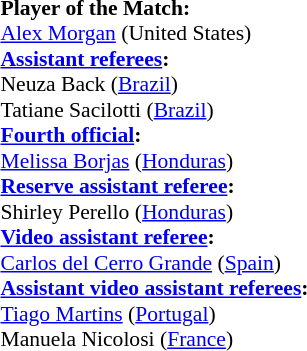<table width=50% style="font-size:90%">
<tr>
<td><br><strong>Player of the Match:</strong>
<br><a href='#'>Alex Morgan</a> (United States)<br><strong><a href='#'>Assistant referees</a>:</strong>
<br>Neuza Back (<a href='#'>Brazil</a>)
<br>Tatiane Sacilotti (<a href='#'>Brazil</a>)
<br><strong><a href='#'>Fourth official</a>:</strong>
<br><a href='#'>Melissa Borjas</a> (<a href='#'>Honduras</a>)
<br><strong><a href='#'>Reserve assistant referee</a>:</strong>
<br>Shirley Perello (<a href='#'>Honduras</a>)
<br><strong><a href='#'>Video assistant referee</a>:</strong>
<br><a href='#'>Carlos del Cerro Grande</a> (<a href='#'>Spain</a>)
<br><strong><a href='#'>Assistant video assistant referees</a>:</strong>
<br><a href='#'>Tiago Martins</a> (<a href='#'>Portugal</a>)
<br>Manuela Nicolosi (<a href='#'>France</a>)</td>
</tr>
</table>
